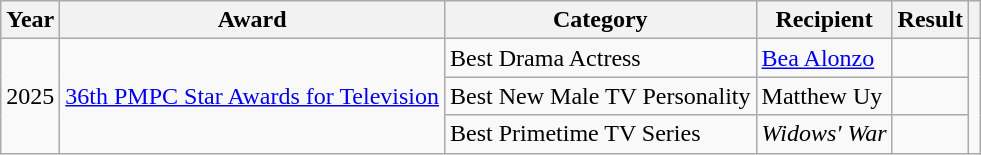<table class="wikitable">
<tr>
<th>Year</th>
<th>Award</th>
<th>Category</th>
<th>Recipient</th>
<th>Result</th>
<th></th>
</tr>
<tr>
<td rowspan=3>2025</td>
<td rowspan=3><a href='#'>36th PMPC Star Awards for Television</a></td>
<td>Best Drama Actress</td>
<td><a href='#'>Bea Alonzo</a></td>
<td></td>
<td rowspan=3></td>
</tr>
<tr>
<td>Best New Male TV Personality</td>
<td>Matthew Uy</td>
<td></td>
</tr>
<tr>
<td>Best Primetime TV Series</td>
<td><em>Widows' War</em></td>
<td></td>
</tr>
</table>
